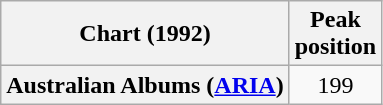<table class="wikitable sortable plainrowheaders" style="text-align:center">
<tr>
<th scope="col">Chart (1992)</th>
<th scope="col">Peak<br>position</th>
</tr>
<tr>
<th scope="row">Australian Albums (<a href='#'>ARIA</a>)</th>
<td align="center">199</td>
</tr>
</table>
